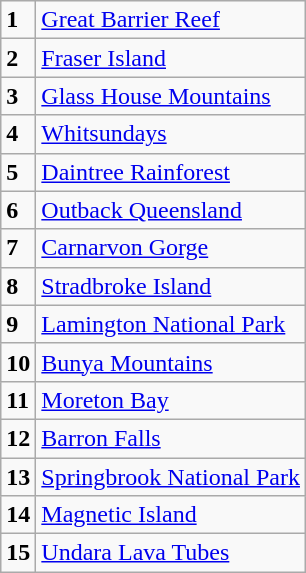<table class="wikitable">
<tr>
<td><strong>1</strong></td>
<td><a href='#'>Great Barrier Reef</a></td>
</tr>
<tr>
<td><strong>2</strong></td>
<td><a href='#'>Fraser Island</a></td>
</tr>
<tr>
<td><strong>3</strong></td>
<td><a href='#'>Glass House Mountains</a></td>
</tr>
<tr>
<td><strong>4</strong></td>
<td><a href='#'>Whitsundays</a></td>
</tr>
<tr>
<td><strong>5</strong></td>
<td><a href='#'>Daintree Rainforest</a></td>
</tr>
<tr>
<td><strong>6</strong></td>
<td><a href='#'>Outback Queensland</a></td>
</tr>
<tr>
<td><strong>7</strong></td>
<td><a href='#'>Carnarvon Gorge</a></td>
</tr>
<tr>
<td><strong>8</strong></td>
<td><a href='#'>Stradbroke Island</a></td>
</tr>
<tr>
<td><strong>9</strong></td>
<td><a href='#'>Lamington National Park</a></td>
</tr>
<tr>
<td><strong>10</strong></td>
<td><a href='#'>Bunya Mountains</a></td>
</tr>
<tr>
<td><strong>11</strong></td>
<td><a href='#'>Moreton Bay</a></td>
</tr>
<tr>
<td><strong>12</strong></td>
<td><a href='#'>Barron Falls</a></td>
</tr>
<tr>
<td><strong>13</strong></td>
<td><a href='#'>Springbrook National Park</a></td>
</tr>
<tr>
<td><strong>14</strong></td>
<td><a href='#'>Magnetic Island</a></td>
</tr>
<tr>
<td><strong>15</strong></td>
<td><a href='#'>Undara Lava Tubes</a></td>
</tr>
</table>
